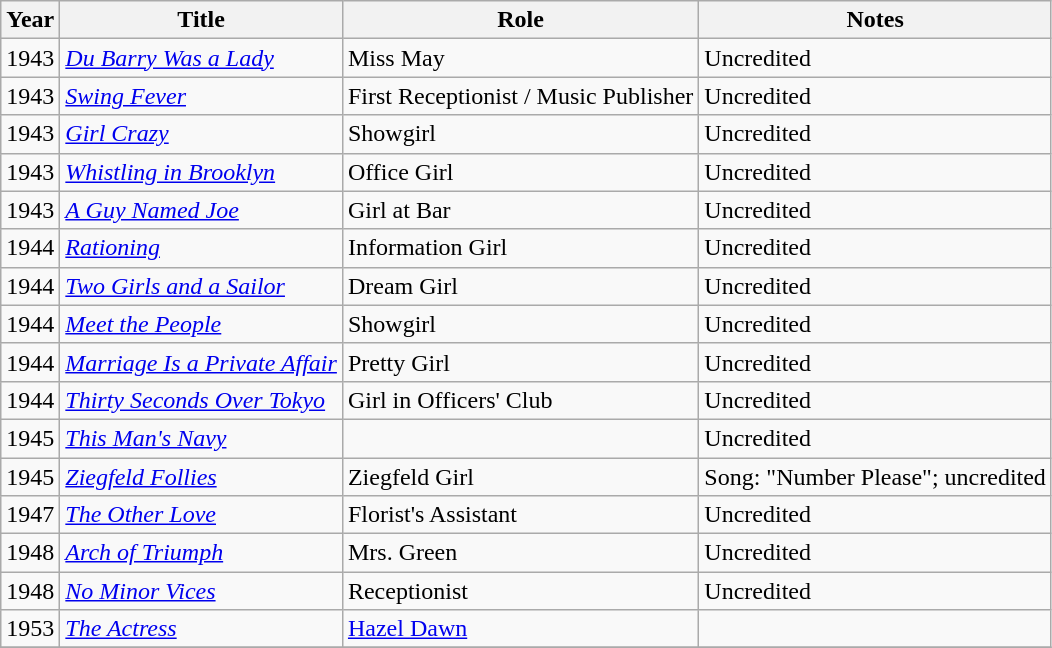<table class="wikitable sortable">
<tr>
<th>Year</th>
<th>Title</th>
<th>Role</th>
<th>Notes</th>
</tr>
<tr>
<td>1943</td>
<td><em><a href='#'>Du Barry Was a Lady</a></em></td>
<td>Miss May</td>
<td>Uncredited</td>
</tr>
<tr>
<td>1943</td>
<td><em><a href='#'>Swing Fever</a></em></td>
<td>First Receptionist / Music Publisher</td>
<td>Uncredited</td>
</tr>
<tr>
<td>1943</td>
<td><em><a href='#'>Girl Crazy</a></em></td>
<td>Showgirl</td>
<td>Uncredited</td>
</tr>
<tr>
<td>1943</td>
<td><em><a href='#'>Whistling in Brooklyn</a></em></td>
<td>Office Girl</td>
<td>Uncredited</td>
</tr>
<tr>
<td>1943</td>
<td><em><a href='#'>A Guy Named Joe</a></em></td>
<td>Girl at Bar</td>
<td>Uncredited</td>
</tr>
<tr>
<td>1944</td>
<td><em><a href='#'>Rationing</a></em></td>
<td>Information Girl</td>
<td>Uncredited</td>
</tr>
<tr>
<td>1944</td>
<td><em><a href='#'>Two Girls and a Sailor</a></em></td>
<td>Dream Girl</td>
<td>Uncredited</td>
</tr>
<tr>
<td>1944</td>
<td><em><a href='#'>Meet the People</a></em></td>
<td>Showgirl</td>
<td>Uncredited</td>
</tr>
<tr>
<td>1944</td>
<td><em><a href='#'>Marriage Is a Private Affair</a></em></td>
<td>Pretty Girl</td>
<td>Uncredited</td>
</tr>
<tr>
<td>1944</td>
<td><em><a href='#'>Thirty Seconds Over Tokyo</a></em></td>
<td>Girl in Officers' Club</td>
<td>Uncredited</td>
</tr>
<tr>
<td>1945</td>
<td><em><a href='#'>This Man's Navy</a></em></td>
<td></td>
<td>Uncredited</td>
</tr>
<tr>
<td>1945</td>
<td><em><a href='#'>Ziegfeld Follies</a></em></td>
<td>Ziegfeld Girl</td>
<td>Song: "Number Please"; uncredited</td>
</tr>
<tr>
<td>1947</td>
<td><em><a href='#'>The Other Love</a></em></td>
<td>Florist's Assistant</td>
<td>Uncredited</td>
</tr>
<tr>
<td>1948</td>
<td><em><a href='#'>Arch of Triumph</a></em></td>
<td>Mrs. Green</td>
<td>Uncredited</td>
</tr>
<tr>
<td>1948</td>
<td><em><a href='#'>No Minor Vices</a></em></td>
<td>Receptionist</td>
<td>Uncredited</td>
</tr>
<tr>
<td>1953</td>
<td><em><a href='#'>The Actress</a></em></td>
<td><a href='#'>Hazel Dawn</a></td>
<td></td>
</tr>
<tr>
</tr>
</table>
